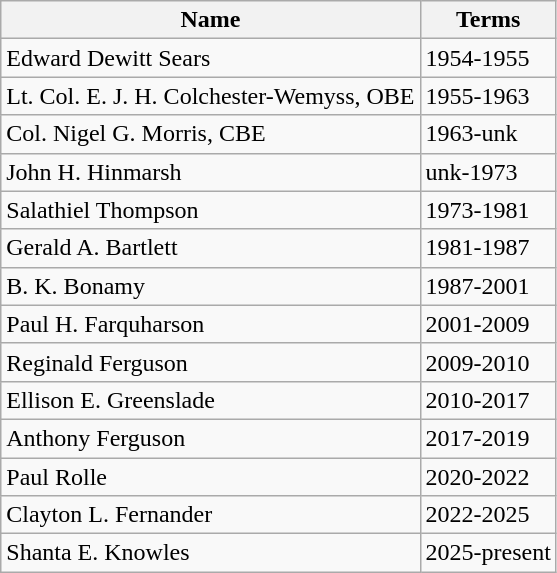<table class="wikitable">
<tr>
<th>Name</th>
<th>Terms</th>
</tr>
<tr>
<td>Edward Dewitt Sears</td>
<td>1954-1955</td>
</tr>
<tr>
<td>Lt. Col. E. J. H. Colchester-Wemyss, OBE</td>
<td>1955-1963</td>
</tr>
<tr>
<td>Col. Nigel G. Morris, CBE</td>
<td>1963-unk</td>
</tr>
<tr>
<td>John H. Hinmarsh</td>
<td>unk-1973</td>
</tr>
<tr>
<td>Salathiel Thompson</td>
<td>1973-1981</td>
</tr>
<tr>
<td>Gerald A. Bartlett</td>
<td>1981-1987</td>
</tr>
<tr>
<td>B. K. Bonamy</td>
<td>1987-2001</td>
</tr>
<tr>
<td>Paul H. Farquharson</td>
<td>2001-2009</td>
</tr>
<tr>
<td>Reginald Ferguson</td>
<td>2009-2010</td>
</tr>
<tr>
<td>Ellison E. Greenslade</td>
<td>2010-2017</td>
</tr>
<tr>
<td>Anthony Ferguson</td>
<td>2017-2019</td>
</tr>
<tr>
<td>Paul Rolle</td>
<td>2020-2022</td>
</tr>
<tr>
<td>Clayton L. Fernander</td>
<td>2022-2025</td>
</tr>
<tr>
<td>Shanta E. Knowles</td>
<td>2025-present</td>
</tr>
</table>
